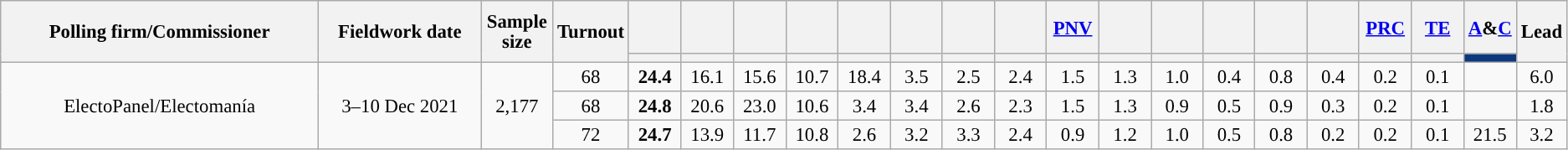<table class="wikitable collapsible collapsed" style="text-align:center; font-size:95%; line-height:16px;">
<tr style="height:42px;">
<th style="width:250px;" rowspan="2">Polling firm/Commissioner</th>
<th style="width:125px;" rowspan="2">Fieldwork date</th>
<th style="width:50px;" rowspan="2">Sample size</th>
<th style="width:45px;" rowspan="2">Turnout</th>
<th style="width:35px;"></th>
<th style="width:35px;"></th>
<th style="width:35px;"></th>
<th style="width:35px;"></th>
<th style="width:35px;"></th>
<th style="width:35px;"></th>
<th style="width:35px;"></th>
<th style="width:35px;"></th>
<th style="width:35px;"><a href='#'>PNV</a></th>
<th style="width:35px;"></th>
<th style="width:35px;"></th>
<th style="width:35px;"></th>
<th style="width:35px;"></th>
<th style="width:35px;"></th>
<th style="width:35px;"><a href='#'>PRC</a></th>
<th style="width:35px;"><a href='#'>TE</a></th>
<th style="width:35px;"><a href='#'>A</a>&<a href='#'>C</a></th>
<th style="width:30px;" rowspan="2">Lead</th>
</tr>
<tr>
<th style="color:inherit;background:"></th>
<th style="color:inherit;background:"></th>
<th style="color:inherit;background:"></th>
<th style="color:inherit;background:"></th>
<th style="color:inherit;background:"></th>
<th style="color:inherit;background:"></th>
<th style="color:inherit;background:"></th>
<th style="color:inherit;background:"></th>
<th style="color:inherit;background:"></th>
<th style="color:inherit;background:"></th>
<th style="color:inherit;background:"></th>
<th style="color:inherit;background:"></th>
<th style="color:inherit;background:"></th>
<th style="color:inherit;background:"></th>
<th style="color:inherit;background:"></th>
<th style="color:inherit;background:"></th>
<th style="color:inherit;background:#0D387C;"></th>
</tr>
<tr>
<td rowspan="3">ElectoPanel/Electomanía</td>
<td rowspan="3">3–10 Dec 2021</td>
<td rowspan="3">2,177</td>
<td>68</td>
<td><strong>24.4</strong><br></td>
<td>16.1<br></td>
<td>15.6<br></td>
<td>10.7<br></td>
<td>18.4<br></td>
<td>3.5<br></td>
<td>2.5<br></td>
<td>2.4<br></td>
<td>1.5<br></td>
<td>1.3<br></td>
<td>1.0<br></td>
<td>0.4<br></td>
<td>0.8<br></td>
<td>0.4<br></td>
<td>0.2<br></td>
<td>0.1<br></td>
<td></td>
<td style="background:">6.0</td>
</tr>
<tr>
<td>68</td>
<td><strong>24.8</strong><br></td>
<td>20.6<br></td>
<td>23.0<br></td>
<td>10.6<br></td>
<td>3.4<br></td>
<td>3.4<br></td>
<td>2.6<br></td>
<td>2.3<br></td>
<td>1.5<br></td>
<td>1.3<br></td>
<td>0.9<br></td>
<td>0.5<br></td>
<td>0.9<br></td>
<td>0.3<br></td>
<td>0.2<br></td>
<td>0.1<br></td>
<td></td>
<td style="background:">1.8</td>
</tr>
<tr>
<td>72</td>
<td><strong>24.7</strong><br></td>
<td>13.9<br></td>
<td>11.7<br></td>
<td>10.8<br></td>
<td>2.6<br></td>
<td>3.2<br></td>
<td>3.3<br></td>
<td>2.4<br></td>
<td>0.9<br></td>
<td>1.2<br></td>
<td>1.0<br></td>
<td>0.5<br></td>
<td>0.8<br></td>
<td>0.2<br></td>
<td>0.2<br></td>
<td>0.1<br></td>
<td>21.5<br></td>
<td style="background:">3.2</td>
</tr>
</table>
